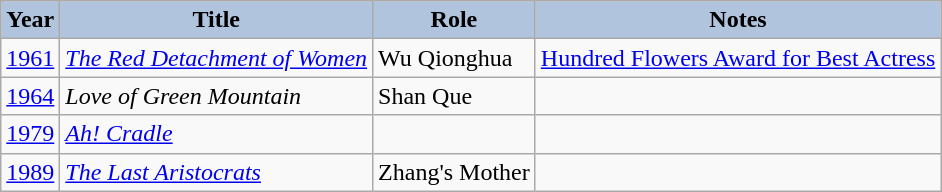<table class="wikitable">
<tr>
<th style="background:#B0C4DE;">Year</th>
<th style="background:#B0C4DE;">Title</th>
<th style="background:#B0C4DE;">Role</th>
<th style="background:#B0C4DE;">Notes</th>
</tr>
<tr>
<td><a href='#'>1961</a></td>
<td><em><a href='#'>The Red Detachment of Women</a></em></td>
<td>Wu Qionghua</td>
<td><a href='#'>Hundred Flowers Award for Best Actress</a></td>
</tr>
<tr>
<td><a href='#'>1964</a></td>
<td><em>Love of Green Mountain</em></td>
<td>Shan Que</td>
<td></td>
</tr>
<tr>
<td><a href='#'>1979</a></td>
<td><em><a href='#'>Ah! Cradle</a></em></td>
<td></td>
<td></td>
</tr>
<tr>
<td><a href='#'>1989</a></td>
<td><em><a href='#'>The Last Aristocrats</a></em></td>
<td>Zhang's Mother</td>
<td></td>
</tr>
</table>
